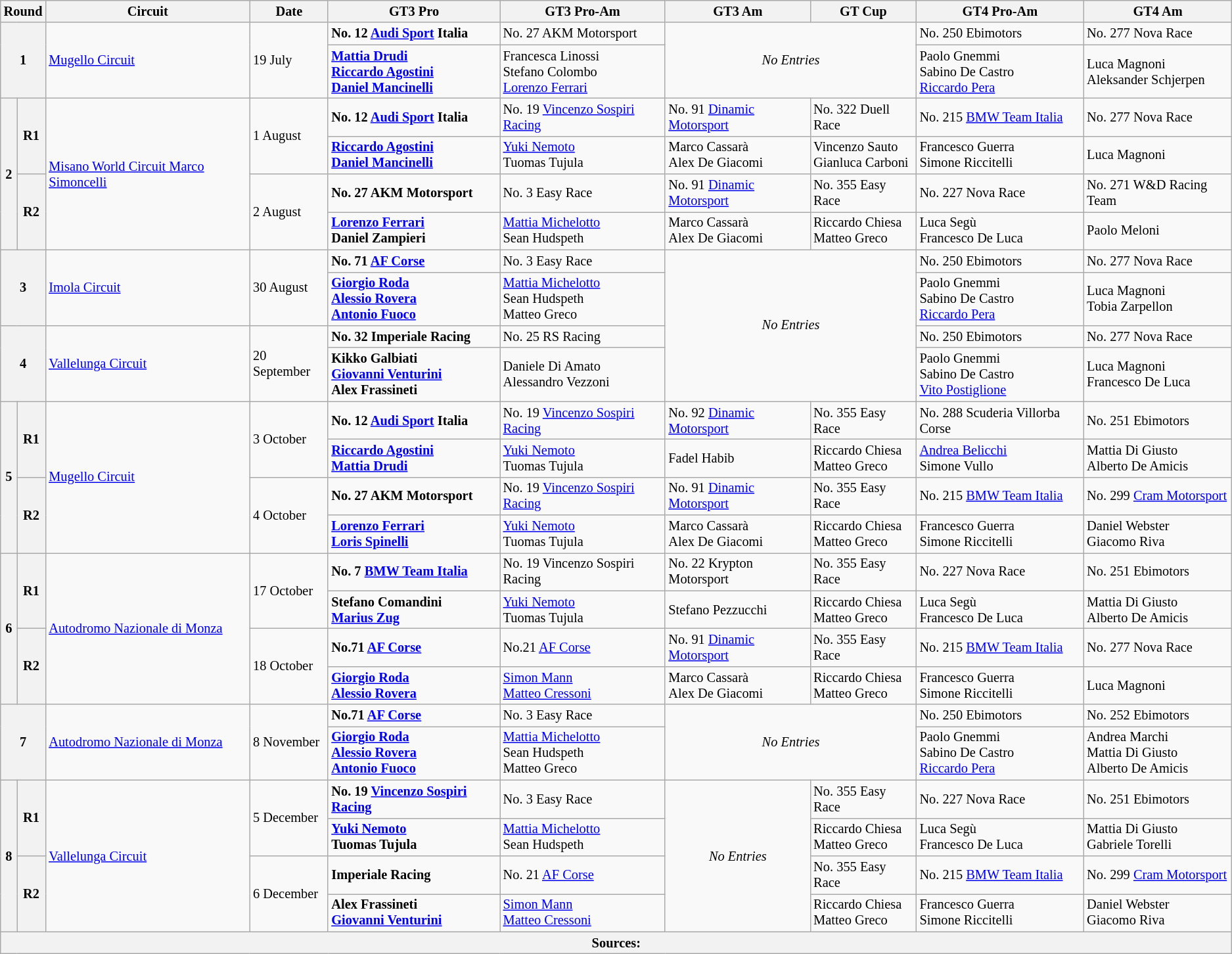<table class="wikitable" style="font-size: 85%;">
<tr>
<th colspan=2>Round</th>
<th>Circuit</th>
<th>Date</th>
<th>GT3 Pro</th>
<th>GT3 Pro-Am</th>
<th>GT3 Am</th>
<th>GT Cup</th>
<th>GT4 Pro-Am</th>
<th>GT4 Am</th>
</tr>
<tr>
<th colspan=2 rowspan=2>1</th>
<td rowspan=2><a href='#'>Mugello Circuit</a></td>
<td rowspan=2>19 July</td>
<td><strong> No. 12 <a href='#'>Audi Sport</a> Italia</strong></td>
<td> No. 27 AKM Motorsport</td>
<td colspan=2 rowspan=2 align=center><em>No Entries</em></td>
<td> No. 250 Ebimotors</td>
<td> No. 277 Nova Race</td>
</tr>
<tr>
<td><strong> <a href='#'>Mattia Drudi</a><br> <a href='#'>Riccardo Agostini</a><br> <a href='#'>Daniel Mancinelli</a></strong></td>
<td> Francesca Linossi<br> Stefano Colombo<br> <a href='#'>Lorenzo Ferrari</a></td>
<td> Paolo Gnemmi<br> Sabino De Castro<br> <a href='#'>Riccardo Pera</a></td>
<td> Luca Magnoni<br> Aleksander Schjerpen</td>
</tr>
<tr>
<th rowspan=4>2</th>
<th rowspan=2>R1</th>
<td rowspan=4><a href='#'>Misano World Circuit Marco Simoncelli</a></td>
<td rowspan=2>1 August</td>
<td><strong> No. 12 <a href='#'>Audi Sport</a> Italia</strong></td>
<td> No. 19 <a href='#'>Vincenzo Sospiri Racing</a></td>
<td> No. 91 <a href='#'>Dinamic Motorsport</a></td>
<td> No. 322 Duell Race</td>
<td> No. 215 <a href='#'>BMW Team Italia</a></td>
<td> No. 277 Nova Race</td>
</tr>
<tr>
<td><strong> <a href='#'>Riccardo Agostini</a><br> <a href='#'>Daniel Mancinelli</a></strong></td>
<td> <a href='#'>Yuki Nemoto</a><br> Tuomas Tujula</td>
<td> Marco Cassarà<br> Alex De Giacomi</td>
<td> Vincenzo Sauto<br> Gianluca Carboni</td>
<td> Francesco Guerra<br> Simone Riccitelli</td>
<td> Luca Magnoni</td>
</tr>
<tr>
<th rowspan=2>R2</th>
<td rowspan=2>2 August</td>
<td><strong> No. 27 AKM Motorsport</strong></td>
<td> No. 3 Easy Race</td>
<td> No. 91 <a href='#'>Dinamic Motorsport</a></td>
<td> No. 355 Easy Race</td>
<td> No. 227 Nova Race</td>
<td> No. 271 W&D Racing Team</td>
</tr>
<tr>
<td><strong> <a href='#'>Lorenzo Ferrari</a><br> Daniel Zampieri</strong></td>
<td> <a href='#'>Mattia Michelotto</a><br> Sean Hudspeth</td>
<td> Marco Cassarà<br> Alex De Giacomi</td>
<td> Riccardo Chiesa<br> Matteo Greco</td>
<td> Luca Segù<br> Francesco De Luca</td>
<td> Paolo Meloni</td>
</tr>
<tr>
<th colspan=2 rowspan=2>3</th>
<td rowspan=2><a href='#'>Imola Circuit</a></td>
<td rowspan=2>30 August</td>
<td><strong> No. 71 <a href='#'>AF Corse</a></strong></td>
<td> No. 3 Easy Race</td>
<td colspan=2 rowspan=4 align=center><em>No Entries</em></td>
<td> No. 250 Ebimotors</td>
<td> No. 277 Nova Race</td>
</tr>
<tr>
<td><strong> <a href='#'>Giorgio Roda</a><br> <a href='#'>Alessio Rovera</a><br> <a href='#'>Antonio Fuoco</a></strong></td>
<td> <a href='#'>Mattia Michelotto</a><br> Sean Hudspeth<br> Matteo Greco</td>
<td> Paolo Gnemmi<br> Sabino De Castro<br> <a href='#'>Riccardo Pera</a></td>
<td> Luca Magnoni<br> Tobia Zarpellon</td>
</tr>
<tr>
<th colspan=2 rowspan=2>4</th>
<td rowspan=2><a href='#'>Vallelunga Circuit</a></td>
<td rowspan=2>20 September</td>
<td><strong> No. 32 Imperiale Racing</strong></td>
<td> No. 25 RS Racing</td>
<td> No. 250 Ebimotors</td>
<td> No. 277 Nova Race</td>
</tr>
<tr>
<td><strong> Kikko Galbiati<br> <a href='#'>Giovanni Venturini</a><br> Alex Frassineti</strong></td>
<td> Daniele Di Amato<br> Alessandro Vezzoni</td>
<td> Paolo Gnemmi<br> Sabino De Castro<br> <a href='#'>Vito Postiglione</a></td>
<td> Luca Magnoni<br> Francesco De Luca</td>
</tr>
<tr>
<th rowspan=4>5</th>
<th rowspan=2>R1</th>
<td rowspan=4><a href='#'>Mugello Circuit</a></td>
<td rowspan=2>3 October</td>
<td><strong> No. 12 <a href='#'>Audi Sport</a> Italia</strong></td>
<td> No. 19 <a href='#'>Vincenzo Sospiri Racing</a></td>
<td> No. 92 <a href='#'>Dinamic Motorsport</a></td>
<td> No. 355 Easy Race</td>
<td> No. 288 Scuderia Villorba Corse</td>
<td> No. 251 Ebimotors</td>
</tr>
<tr>
<td><strong> <a href='#'>Riccardo Agostini</a><br> <a href='#'>Mattia Drudi</a></strong></td>
<td> <a href='#'>Yuki Nemoto</a><br> Tuomas Tujula</td>
<td> Fadel Habib</td>
<td> Riccardo Chiesa<br> Matteo Greco</td>
<td> <a href='#'>Andrea Belicchi</a><br> Simone Vullo</td>
<td> Mattia Di Giusto<br> Alberto De Amicis</td>
</tr>
<tr>
<th rowspan=2>R2</th>
<td rowspan=2>4 October</td>
<td><strong> No. 27 AKM Motorsport</strong></td>
<td> No. 19 <a href='#'>Vincenzo Sospiri Racing</a></td>
<td> No. 91 <a href='#'>Dinamic Motorsport</a></td>
<td> No. 355 Easy Race</td>
<td> No. 215 <a href='#'>BMW Team Italia</a></td>
<td> No. 299 <a href='#'>Cram Motorsport</a></td>
</tr>
<tr>
<td><strong> <a href='#'>Lorenzo Ferrari</a><br> <a href='#'>Loris Spinelli</a></strong></td>
<td> <a href='#'>Yuki Nemoto</a><br> Tuomas Tujula</td>
<td> Marco Cassarà<br> Alex De Giacomi</td>
<td> Riccardo Chiesa<br> Matteo Greco</td>
<td> Francesco Guerra<br> Simone Riccitelli</td>
<td> Daniel Webster<br> Giacomo Riva</td>
</tr>
<tr>
<th rowspan=4>6</th>
<th rowspan=2>R1</th>
<td rowspan=4><a href='#'>Autodromo Nazionale di Monza</a></td>
<td rowspan=2>17 October</td>
<td><strong> No. 7 <a href='#'>BMW Team Italia</a></strong></td>
<td> No. 19 Vincenzo Sospiri Racing</td>
<td> No. 22 Krypton Motorsport</td>
<td> No. 355 Easy Race</td>
<td> No. 227 Nova Race</td>
<td> No. 251 Ebimotors</td>
</tr>
<tr>
<td><strong> Stefano Comandini<br> <a href='#'>Marius Zug</a></strong></td>
<td> <a href='#'>Yuki Nemoto</a><br> Tuomas Tujula</td>
<td> Stefano Pezzucchi</td>
<td> Riccardo Chiesa<br> Matteo Greco</td>
<td> Luca Segù<br> Francesco De Luca</td>
<td> Mattia Di Giusto<br> Alberto De Amicis</td>
</tr>
<tr>
<th rowspan=2>R2</th>
<td rowspan=2>18 October</td>
<td><strong> No.71 <a href='#'>AF Corse</a></strong></td>
<td> No.21 <a href='#'>AF Corse</a></td>
<td> No. 91 <a href='#'>Dinamic Motorsport</a></td>
<td> No. 355 Easy Race</td>
<td> No. 215 <a href='#'>BMW Team Italia</a></td>
<td> No. 277 Nova Race</td>
</tr>
<tr>
<td><strong> <a href='#'>Giorgio Roda</a><br> <a href='#'>Alessio Rovera</a></strong></td>
<td> <a href='#'>Simon Mann</a><br> <a href='#'>Matteo Cressoni</a></td>
<td> Marco Cassarà<br> Alex De Giacomi</td>
<td> Riccardo Chiesa<br> Matteo Greco</td>
<td> Francesco Guerra<br> Simone Riccitelli</td>
<td> Luca Magnoni</td>
</tr>
<tr>
<th colspan=2 rowspan=2>7</th>
<td rowspan=2><a href='#'>Autodromo Nazionale di Monza</a></td>
<td rowspan=2>8 November</td>
<td><strong> No.71 <a href='#'>AF Corse</a></strong></td>
<td> No. 3 Easy Race</td>
<td colspan=2 rowspan=2 align=center><em>No Entries</em></td>
<td> No. 250 Ebimotors</td>
<td> No. 252 Ebimotors</td>
</tr>
<tr>
<td><strong> <a href='#'>Giorgio Roda</a><br> <a href='#'>Alessio Rovera</a><br> <a href='#'>Antonio Fuoco</a></strong></td>
<td> <a href='#'>Mattia Michelotto</a><br> Sean Hudspeth<br> Matteo Greco</td>
<td> Paolo Gnemmi<br> Sabino De Castro<br> <a href='#'>Riccardo Pera</a></td>
<td> Andrea Marchi<br> Mattia Di Giusto<br> Alberto De Amicis</td>
</tr>
<tr>
<th rowspan=4>8</th>
<th rowspan=2>R1</th>
<td rowspan=4><a href='#'>Vallelunga Circuit</a></td>
<td rowspan=2>5 December</td>
<td><strong> No. 19 <a href='#'>Vincenzo Sospiri Racing</a></strong></td>
<td> No. 3 Easy Race</td>
<td rowspan=4 align=center><em>No Entries</em></td>
<td> No. 355 Easy Race</td>
<td> No. 227 Nova Race</td>
<td> No. 251 Ebimotors</td>
</tr>
<tr>
<td><strong> <a href='#'>Yuki Nemoto</a><br> Tuomas Tujula</strong></td>
<td> <a href='#'>Mattia Michelotto</a><br> Sean Hudspeth</td>
<td> Riccardo Chiesa<br> Matteo Greco</td>
<td> Luca Segù<br> Francesco De Luca</td>
<td> Mattia Di Giusto<br> Gabriele Torelli</td>
</tr>
<tr>
<th rowspan=2>R2</th>
<td rowspan=2>6 December</td>
<td><strong> Imperiale Racing</strong></td>
<td> No. 21 <a href='#'>AF Corse</a></td>
<td> No. 355 Easy Race</td>
<td> No. 215 <a href='#'>BMW Team Italia</a></td>
<td> No. 299 <a href='#'>Cram Motorsport</a></td>
</tr>
<tr>
<td><strong> Alex Frassineti<br> <a href='#'>Giovanni Venturini</a></strong></td>
<td> <a href='#'>Simon Mann</a><br> <a href='#'>Matteo Cressoni</a></td>
<td> Riccardo Chiesa<br> Matteo Greco</td>
<td> Francesco Guerra<br> Simone Riccitelli</td>
<td> Daniel Webster<br> Giacomo Riva</td>
</tr>
<tr>
<th colspan=10>Sources:</th>
</tr>
</table>
